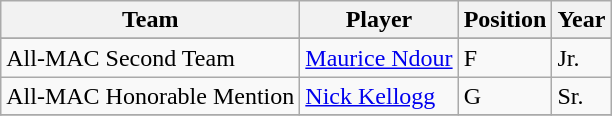<table class="wikitable" border="1">
<tr align=center>
<th style= >Team</th>
<th style= >Player</th>
<th style= >Position</th>
<th style= >Year</th>
</tr>
<tr align="center">
</tr>
<tr>
<td>All-MAC Second Team</td>
<td><a href='#'>Maurice Ndour</a></td>
<td>F</td>
<td>Jr.</td>
</tr>
<tr>
<td>All-MAC Honorable Mention</td>
<td><a href='#'>Nick Kellogg</a></td>
<td>G</td>
<td>Sr.</td>
</tr>
<tr>
</tr>
</table>
